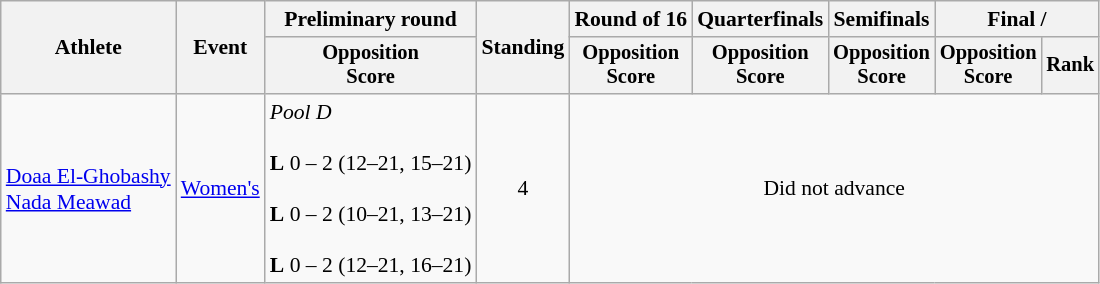<table class=wikitable style="font-size:90%">
<tr>
<th rowspan="2">Athlete</th>
<th rowspan="2">Event</th>
<th>Preliminary round</th>
<th rowspan="2">Standing</th>
<th>Round of 16</th>
<th>Quarterfinals</th>
<th>Semifinals</th>
<th colspan=2>Final / </th>
</tr>
<tr style="font-size:95%">
<th>Opposition<br>Score</th>
<th>Opposition<br>Score</th>
<th>Opposition<br>Score</th>
<th>Opposition<br>Score</th>
<th>Opposition<br>Score</th>
<th>Rank</th>
</tr>
<tr align=center>
<td align=left><a href='#'>Doaa El-Ghobashy</a><br><a href='#'>Nada Meawad</a></td>
<td align=left><a href='#'>Women's</a></td>
<td align=left><em>Pool D</em><br><br><strong>L</strong> 0 – 2 (12–21, 15–21)<br><br><strong>L</strong> 0 – 2 (10–21, 13–21)<br><br><strong>L</strong> 0 – 2 (12–21, 16–21)<br></td>
<td>4</td>
<td colspan=5>Did not advance</td>
</tr>
</table>
